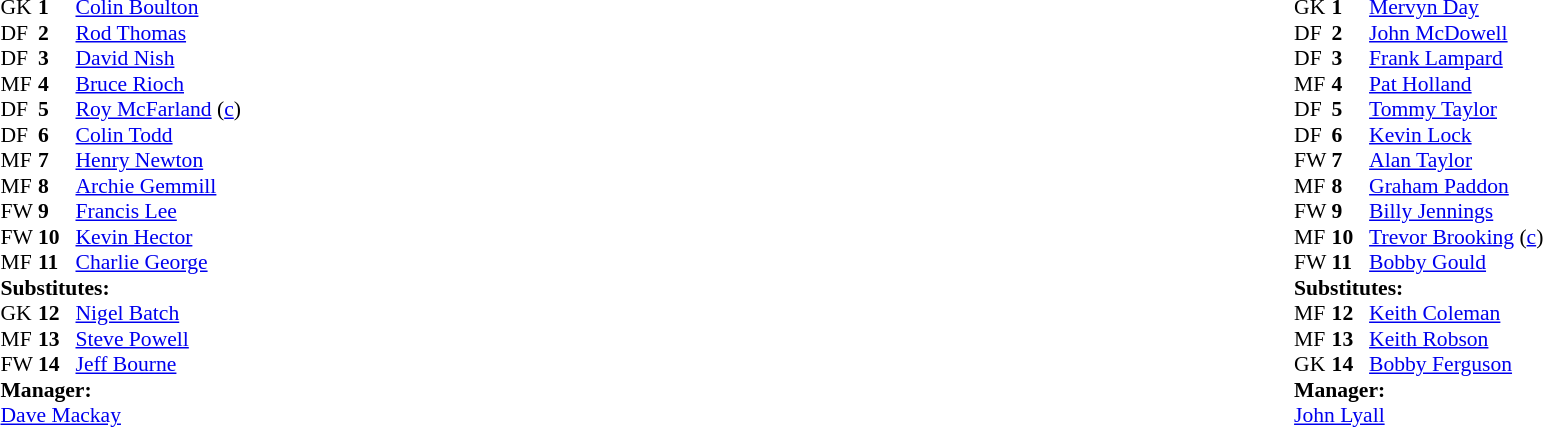<table width="100%">
<tr>
<td valign="top" width="50%"><br><table style="font-size: 90%" cellspacing="0" cellpadding="0">
<tr>
<td colspan="4"></td>
</tr>
<tr>
<th width="25"></th>
<th width="25"></th>
</tr>
<tr>
<td>GK</td>
<td><strong>1</strong></td>
<td> <a href='#'>Colin Boulton</a></td>
</tr>
<tr>
<td>DF</td>
<td><strong>2</strong></td>
<td> <a href='#'>Rod Thomas</a></td>
</tr>
<tr>
<td>DF</td>
<td><strong>3</strong></td>
<td> <a href='#'>David Nish</a></td>
</tr>
<tr>
<td>MF</td>
<td><strong>4</strong></td>
<td> <a href='#'>Bruce Rioch</a></td>
</tr>
<tr>
<td>DF</td>
<td><strong>5</strong></td>
<td> <a href='#'>Roy McFarland</a> (<a href='#'>c</a>)</td>
</tr>
<tr>
<td>DF</td>
<td><strong>6</strong></td>
<td> <a href='#'>Colin Todd</a></td>
</tr>
<tr>
<td>MF</td>
<td><strong>7</strong></td>
<td> <a href='#'>Henry Newton</a></td>
</tr>
<tr>
<td>MF</td>
<td><strong>8</strong></td>
<td> <a href='#'>Archie Gemmill</a></td>
</tr>
<tr>
<td>FW</td>
<td><strong>9</strong></td>
<td> <a href='#'>Francis Lee</a></td>
</tr>
<tr>
<td>FW</td>
<td><strong>10</strong></td>
<td> <a href='#'>Kevin Hector</a></td>
</tr>
<tr>
<td>MF</td>
<td><strong>11</strong></td>
<td> <a href='#'>Charlie George</a></td>
</tr>
<tr>
<td colspan="4"><strong>Substitutes:</strong></td>
</tr>
<tr>
<td>GK</td>
<td><strong>12</strong></td>
<td> <a href='#'>Nigel Batch</a></td>
</tr>
<tr>
<td>MF</td>
<td><strong>13</strong></td>
<td> <a href='#'>Steve Powell</a></td>
</tr>
<tr>
<td>FW</td>
<td><strong>14</strong></td>
<td> <a href='#'>Jeff Bourne</a></td>
</tr>
<tr>
<td colspan="4"><strong>Manager:</strong></td>
</tr>
<tr>
<td colspan="4"> <a href='#'>Dave Mackay</a></td>
</tr>
</table>
</td>
<td valign="top"></td>
<td valign="top" width="50%"><br><table style="font-size: 90%" cellspacing="0" cellpadding="0" align=center>
<tr>
<td colspan="4"></td>
</tr>
<tr>
<th width="25"></th>
<th width="25"></th>
</tr>
<tr>
<td>GK</td>
<td><strong>1</strong></td>
<td> <a href='#'>Mervyn Day</a></td>
</tr>
<tr>
<td>DF</td>
<td><strong>2</strong></td>
<td> <a href='#'>John McDowell</a></td>
</tr>
<tr>
<td>DF</td>
<td><strong>3</strong></td>
<td> <a href='#'>Frank Lampard</a></td>
</tr>
<tr>
<td>MF</td>
<td><strong>4</strong></td>
<td> <a href='#'>Pat Holland</a></td>
</tr>
<tr>
<td>DF</td>
<td><strong>5</strong></td>
<td> <a href='#'>Tommy Taylor</a></td>
</tr>
<tr>
<td>DF</td>
<td><strong>6</strong></td>
<td> <a href='#'>Kevin Lock</a></td>
</tr>
<tr>
<td>FW</td>
<td><strong>7</strong></td>
<td> <a href='#'>Alan Taylor</a></td>
</tr>
<tr>
<td>MF</td>
<td><strong>8</strong></td>
<td> <a href='#'>Graham Paddon</a></td>
</tr>
<tr>
<td>FW</td>
<td><strong>9</strong></td>
<td> <a href='#'>Billy Jennings</a></td>
<td></td>
</tr>
<tr>
<td>MF</td>
<td><strong>10</strong></td>
<td> <a href='#'>Trevor Brooking</a> (<a href='#'>c</a>)</td>
</tr>
<tr>
<td>FW</td>
<td><strong>11</strong></td>
<td> <a href='#'>Bobby Gould</a></td>
<td></td>
</tr>
<tr>
<td colspan=4><strong>Substitutes:</strong></td>
</tr>
<tr>
<td>MF</td>
<td><strong>12</strong></td>
<td> <a href='#'>Keith Coleman</a></td>
<td></td>
</tr>
<tr>
<td>MF</td>
<td><strong>13</strong></td>
<td> <a href='#'>Keith Robson</a></td>
<td></td>
</tr>
<tr>
<td>GK</td>
<td><strong>14</strong></td>
<td> <a href='#'>Bobby Ferguson</a></td>
</tr>
<tr>
<td colspan=4><strong>Manager:</strong></td>
</tr>
<tr>
<td colspan="4"> <a href='#'>John Lyall</a></td>
</tr>
</table>
</td>
</tr>
</table>
